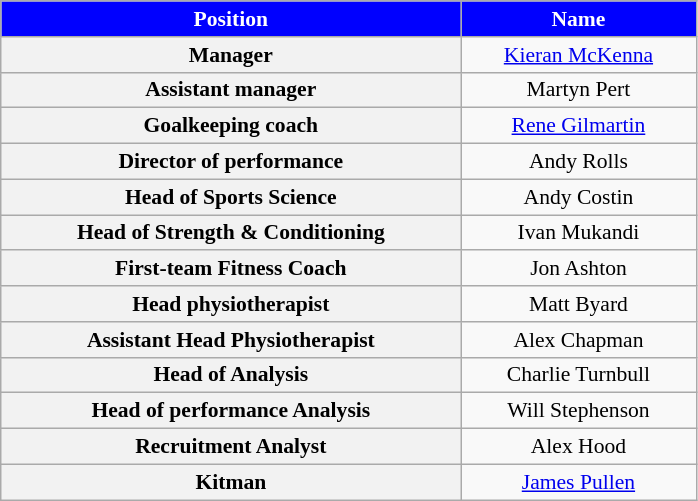<table class="wikitable"  style="text-align:center; font-size:90%; ">
<tr>
<th style="background:blue; color:white; width:300px;">Position</th>
<th style="background:blue; color:white; width:150px;">Name</th>
</tr>
<tr>
<th scope=row>Manager</th>
<td> <a href='#'>Kieran McKenna</a></td>
</tr>
<tr>
<th scope=row>Assistant manager</th>
<td> Martyn Pert</td>
</tr>
<tr>
<th scope=row>Goalkeeping coach</th>
<td> <a href='#'>Rene Gilmartin</a></td>
</tr>
<tr>
<th scope=row>Director of performance</th>
<td> Andy Rolls</td>
</tr>
<tr>
<th scope=row>Head of Sports Science</th>
<td> Andy Costin</td>
</tr>
<tr>
<th scope=row>Head of Strength & Conditioning</th>
<td> Ivan Mukandi</td>
</tr>
<tr>
<th scope=row>First-team Fitness Coach</th>
<td> Jon Ashton</td>
</tr>
<tr>
<th scope=row>Head physiotherapist</th>
<td> Matt Byard</td>
</tr>
<tr>
<th scope=row>Assistant Head Physiotherapist</th>
<td> Alex Chapman</td>
</tr>
<tr>
<th scope=row>Head of Analysis</th>
<td> Charlie Turnbull</td>
</tr>
<tr>
<th scope=row>Head of performance Analysis</th>
<td> Will Stephenson</td>
</tr>
<tr>
<th scope=row>Recruitment Analyst</th>
<td> Alex Hood</td>
</tr>
<tr>
<th scope=row>Kitman</th>
<td> <a href='#'>James Pullen</a></td>
</tr>
</table>
